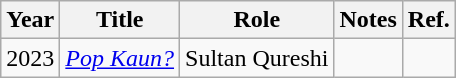<table class="wikitable">
<tr>
<th>Year</th>
<th>Title</th>
<th>Role</th>
<th>Notes</th>
<th>Ref.</th>
</tr>
<tr>
<td>2023</td>
<td><em><a href='#'>Pop Kaun?</a></em></td>
<td>Sultan Qureshi</td>
<td></td>
<td style="text-align:center;"></td>
</tr>
</table>
